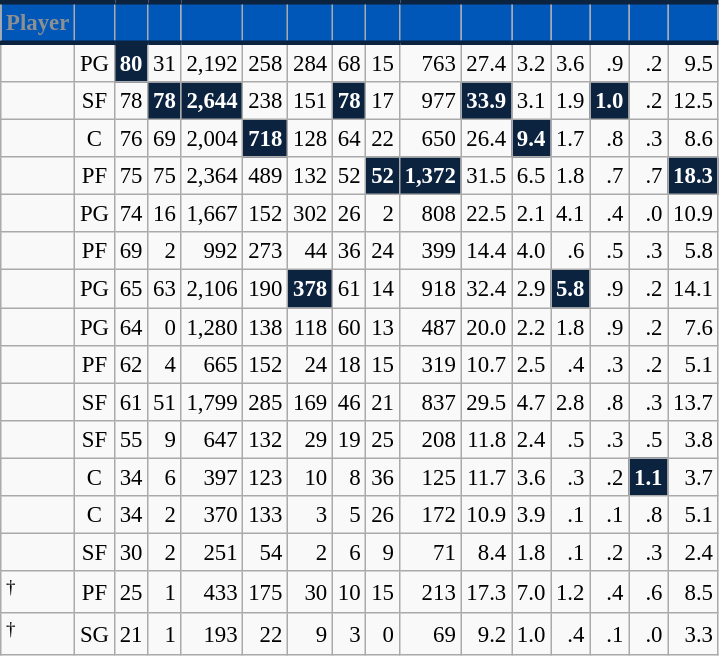<table class="wikitable sortable" style="font-size: 95%; text-align:right;">
<tr>
<th style="background:#0057B7; color:#8D9093; border-top:#0C2340 3px solid; border-bottom:#0C2340 3px solid;">Player</th>
<th style="background:#0057B7; color:#8D9093; border-top:#0C2340 3px solid; border-bottom:#0C2340 3px solid;"></th>
<th style="background:#0057B7; color:#8D9093; border-top:#0C2340 3px solid; border-bottom:#0C2340 3px solid;"></th>
<th style="background:#0057B7; color:#8D9093; border-top:#0C2340 3px solid; border-bottom:#0C2340 3px solid;"></th>
<th style="background:#0057B7; color:#8D9093; border-top:#0C2340 3px solid; border-bottom:#0C2340 3px solid;"></th>
<th style="background:#0057B7; color:#8D9093; border-top:#0C2340 3px solid; border-bottom:#0C2340 3px solid;"></th>
<th style="background:#0057B7; color:#8D9093; border-top:#0C2340 3px solid; border-bottom:#0C2340 3px solid;"></th>
<th style="background:#0057B7; color:#8D9093; border-top:#0C2340 3px solid; border-bottom:#0C2340 3px solid;"></th>
<th style="background:#0057B7; color:#8D9093; border-top:#0C2340 3px solid; border-bottom:#0C2340 3px solid;"></th>
<th style="background:#0057B7; color:#8D9093; border-top:#0C2340 3px solid; border-bottom:#0C2340 3px solid;"></th>
<th style="background:#0057B7; color:#8D9093; border-top:#0C2340 3px solid; border-bottom:#0C2340 3px solid;"></th>
<th style="background:#0057B7; color:#8D9093; border-top:#0C2340 3px solid; border-bottom:#0C2340 3px solid;"></th>
<th style="background:#0057B7; color:#8D9093; border-top:#0C2340 3px solid; border-bottom:#0C2340 3px solid;"></th>
<th style="background:#0057B7; color:#8D9093; border-top:#0C2340 3px solid; border-bottom:#0C2340 3px solid;"></th>
<th style="background:#0057B7; color:#8D9093; border-top:#0C2340 3px solid; border-bottom:#0C2340 3px solid;"></th>
<th style="background:#0057B7; color:#8D9093; border-top:#0C2340 3px solid; border-bottom:#0C2340 3px solid;"></th>
</tr>
<tr>
<td style="text-align:left;"></td>
<td style="text-align:center;">PG</td>
<td style="background:#0C2340; color:#FFFFFF;"><strong>80</strong></td>
<td>31</td>
<td>2,192</td>
<td>258</td>
<td>284</td>
<td>68</td>
<td>15</td>
<td>763</td>
<td>27.4</td>
<td>3.2</td>
<td>3.6</td>
<td>.9</td>
<td>.2</td>
<td>9.5</td>
</tr>
<tr>
<td style="text-align:left;"></td>
<td style="text-align:center;">SF</td>
<td>78</td>
<td style="background:#0C2340; color:#FFFFFF;"><strong>78</strong></td>
<td style="background:#0C2340; color:#FFFFFF;"><strong>2,644</strong></td>
<td>238</td>
<td>151</td>
<td style="background:#0C2340; color:#FFFFFF;"><strong>78</strong></td>
<td>17</td>
<td>977</td>
<td style="background:#0C2340; color:#FFFFFF;"><strong>33.9</strong></td>
<td>3.1</td>
<td>1.9</td>
<td style="background:#0C2340; color:#FFFFFF;"><strong>1.0</strong></td>
<td>.2</td>
<td>12.5</td>
</tr>
<tr>
<td style="text-align:left;"></td>
<td style="text-align:center;">C</td>
<td>76</td>
<td>69</td>
<td>2,004</td>
<td style="background:#0C2340; color:#FFFFFF;"><strong>718</strong></td>
<td>128</td>
<td>64</td>
<td>22</td>
<td>650</td>
<td>26.4</td>
<td style="background:#0C2340; color:#FFFFFF;"><strong>9.4</strong></td>
<td>1.7</td>
<td>.8</td>
<td>.3</td>
<td>8.6</td>
</tr>
<tr>
<td style="text-align:left;"></td>
<td style="text-align:center;">PF</td>
<td>75</td>
<td>75</td>
<td>2,364</td>
<td>489</td>
<td>132</td>
<td>52</td>
<td style="background:#0C2340; color:#FFFFFF;"><strong>52</strong></td>
<td style="background:#0C2340; color:#FFFFFF;"><strong>1,372</strong></td>
<td>31.5</td>
<td>6.5</td>
<td>1.8</td>
<td>.7</td>
<td>.7</td>
<td style="background:#0C2340; color:#FFFFFF;"><strong>18.3</strong></td>
</tr>
<tr>
<td style="text-align:left;"></td>
<td style="text-align:center;">PG</td>
<td>74</td>
<td>16</td>
<td>1,667</td>
<td>152</td>
<td>302</td>
<td>26</td>
<td>2</td>
<td>808</td>
<td>22.5</td>
<td>2.1</td>
<td>4.1</td>
<td>.4</td>
<td>.0</td>
<td>10.9</td>
</tr>
<tr>
<td style="text-align:left;"></td>
<td style="text-align:center;">PF</td>
<td>69</td>
<td>2</td>
<td>992</td>
<td>273</td>
<td>44</td>
<td>36</td>
<td>24</td>
<td>399</td>
<td>14.4</td>
<td>4.0</td>
<td>.6</td>
<td>.5</td>
<td>.3</td>
<td>5.8</td>
</tr>
<tr>
<td style="text-align:left;"></td>
<td style="text-align:center;">PG</td>
<td>65</td>
<td>63</td>
<td>2,106</td>
<td>190</td>
<td style="background:#0C2340; color:#FFFFFF;"><strong>378</strong></td>
<td>61</td>
<td>14</td>
<td>918</td>
<td>32.4</td>
<td>2.9</td>
<td style="background:#0C2340; color:#FFFFFF;"><strong>5.8</strong></td>
<td>.9</td>
<td>.2</td>
<td>14.1</td>
</tr>
<tr>
<td style="text-align:left;"></td>
<td style="text-align:center;">PG</td>
<td>64</td>
<td>0</td>
<td>1,280</td>
<td>138</td>
<td>118</td>
<td>60</td>
<td>13</td>
<td>487</td>
<td>20.0</td>
<td>2.2</td>
<td>1.8</td>
<td>.9</td>
<td>.2</td>
<td>7.6</td>
</tr>
<tr>
<td style="text-align:left;"></td>
<td style="text-align:center;">PF</td>
<td>62</td>
<td>4</td>
<td>665</td>
<td>152</td>
<td>24</td>
<td>18</td>
<td>15</td>
<td>319</td>
<td>10.7</td>
<td>2.5</td>
<td>.4</td>
<td>.3</td>
<td>.2</td>
<td>5.1</td>
</tr>
<tr>
<td style="text-align:left;"></td>
<td style="text-align:center;">SF</td>
<td>61</td>
<td>51</td>
<td>1,799</td>
<td>285</td>
<td>169</td>
<td>46</td>
<td>21</td>
<td>837</td>
<td>29.5</td>
<td>4.7</td>
<td>2.8</td>
<td>.8</td>
<td>.3</td>
<td>13.7</td>
</tr>
<tr>
<td style="text-align:left;"></td>
<td style="text-align:center;">SF</td>
<td>55</td>
<td>9</td>
<td>647</td>
<td>132</td>
<td>29</td>
<td>19</td>
<td>25</td>
<td>208</td>
<td>11.8</td>
<td>2.4</td>
<td>.5</td>
<td>.3</td>
<td>.5</td>
<td>3.8</td>
</tr>
<tr>
<td style="text-align:left;"></td>
<td style="text-align:center;">C</td>
<td>34</td>
<td>6</td>
<td>397</td>
<td>123</td>
<td>10</td>
<td>8</td>
<td>36</td>
<td>125</td>
<td>11.7</td>
<td>3.6</td>
<td>.3</td>
<td>.2</td>
<td style="background:#0C2340; color:#FFFFFF;"><strong>1.1</strong></td>
<td>3.7</td>
</tr>
<tr>
<td style="text-align:left;"></td>
<td style="text-align:center;">C</td>
<td>34</td>
<td>2</td>
<td>370</td>
<td>133</td>
<td>3</td>
<td>5</td>
<td>26</td>
<td>172</td>
<td>10.9</td>
<td>3.9</td>
<td>.1</td>
<td>.1</td>
<td>.8</td>
<td>5.1</td>
</tr>
<tr>
<td style="text-align:left;"></td>
<td style="text-align:center;">SF</td>
<td>30</td>
<td>2</td>
<td>251</td>
<td>54</td>
<td>2</td>
<td>6</td>
<td>9</td>
<td>71</td>
<td>8.4</td>
<td>1.8</td>
<td>.1</td>
<td>.2</td>
<td>.3</td>
<td>2.4</td>
</tr>
<tr>
<td style="text-align:left;"><sup>†</sup></td>
<td style="text-align:center;">PF</td>
<td>25</td>
<td>1</td>
<td>433</td>
<td>175</td>
<td>30</td>
<td>10</td>
<td>15</td>
<td>213</td>
<td>17.3</td>
<td>7.0</td>
<td>1.2</td>
<td>.4</td>
<td>.6</td>
<td>8.5</td>
</tr>
<tr>
<td style="text-align:left;"><sup>†</sup></td>
<td style="text-align:center;">SG</td>
<td>21</td>
<td>1</td>
<td>193</td>
<td>22</td>
<td>9</td>
<td>3</td>
<td>0</td>
<td>69</td>
<td>9.2</td>
<td>1.0</td>
<td>.4</td>
<td>.1</td>
<td>.0</td>
<td>3.3</td>
</tr>
</table>
